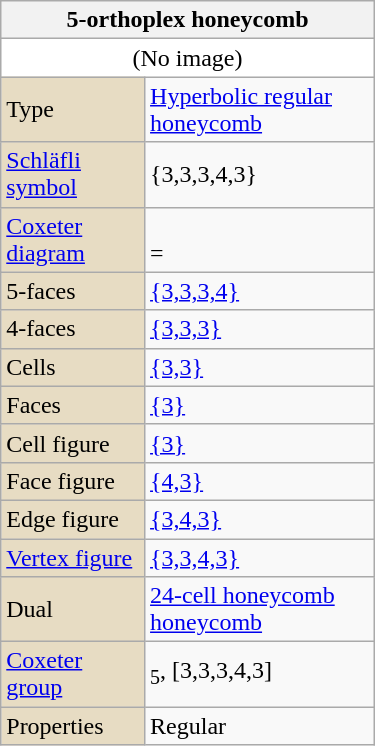<table class="wikitable" align="right" style="margin-left:10px" width="250">
<tr>
<th bgcolor=#e7dcc3 colspan=2>5-orthoplex honeycomb</th>
</tr>
<tr>
<td bgcolor=#ffffff align=center colspan=2>(No image)</td>
</tr>
<tr>
<td bgcolor=#e7dcc3>Type</td>
<td><a href='#'>Hyperbolic regular honeycomb</a></td>
</tr>
<tr>
<td bgcolor=#e7dcc3><a href='#'>Schläfli symbol</a></td>
<td>{3,3,3,4,3}</td>
</tr>
<tr>
<td bgcolor=#e7dcc3><a href='#'>Coxeter diagram</a></td>
<td><br> = </td>
</tr>
<tr>
<td bgcolor=#e7dcc3>5-faces</td>
<td> <a href='#'>{3,3,3,4}</a></td>
</tr>
<tr>
<td bgcolor=#e7dcc3>4-faces</td>
<td> <a href='#'>{3,3,3}</a></td>
</tr>
<tr>
<td bgcolor=#e7dcc3>Cells</td>
<td> <a href='#'>{3,3}</a></td>
</tr>
<tr>
<td bgcolor=#e7dcc3>Faces</td>
<td> <a href='#'>{3}</a></td>
</tr>
<tr>
<td bgcolor=#e7dcc3>Cell figure</td>
<td> <a href='#'>{3}</a></td>
</tr>
<tr>
<td bgcolor=#e7dcc3>Face figure</td>
<td> <a href='#'>{4,3}</a></td>
</tr>
<tr>
<td bgcolor=#e7dcc3>Edge figure</td>
<td> <a href='#'>{3,4,3}</a></td>
</tr>
<tr>
<td bgcolor=#e7dcc3><a href='#'>Vertex figure</a></td>
<td> <a href='#'>{3,3,4,3}</a></td>
</tr>
<tr>
<td bgcolor=#e7dcc3>Dual</td>
<td><a href='#'>24-cell honeycomb honeycomb</a></td>
</tr>
<tr>
<td bgcolor=#e7dcc3><a href='#'>Coxeter group</a></td>
<td><sub>5</sub>, [3,3,3,4,3]</td>
</tr>
<tr>
<td bgcolor=#e7dcc3>Properties</td>
<td>Regular</td>
</tr>
</table>
